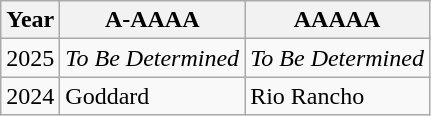<table class="wikitable">
<tr>
<th>Year</th>
<th>A-AAAA</th>
<th>AAAAA</th>
</tr>
<tr>
<td>2025</td>
<td><em>To Be Determined</em></td>
<td><em>To Be Determined</em></td>
</tr>
<tr>
<td>2024</td>
<td>Goddard</td>
<td>Rio Rancho</td>
</tr>
</table>
